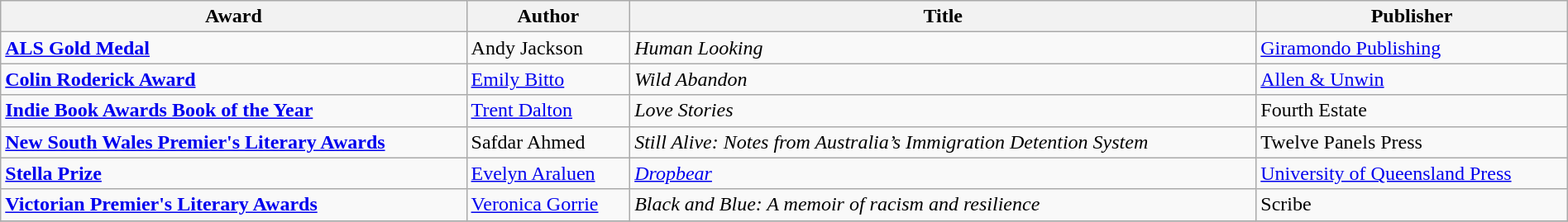<table class="wikitable" width=100%>
<tr>
<th>Award</th>
<th>Author</th>
<th>Title</th>
<th>Publisher</th>
</tr>
<tr>
<td><strong><a href='#'>ALS Gold Medal</a></strong></td>
<td>Andy Jackson</td>
<td><em>Human Looking</em></td>
<td><a href='#'>Giramondo Publishing</a></td>
</tr>
<tr>
<td><strong><a href='#'>Colin Roderick Award</a></strong></td>
<td><a href='#'>Emily Bitto</a></td>
<td><em>Wild Abandon</em></td>
<td><a href='#'>Allen & Unwin</a></td>
</tr>
<tr>
<td><strong><a href='#'>Indie Book Awards Book of the Year</a></strong></td>
<td><a href='#'>Trent Dalton</a></td>
<td><em>Love Stories</em></td>
<td>Fourth Estate</td>
</tr>
<tr>
<td><strong><a href='#'>New South Wales Premier's Literary Awards</a></strong></td>
<td>Safdar Ahmed</td>
<td><em>Still Alive: Notes from Australia’s Immigration Detention System</em></td>
<td>Twelve Panels Press</td>
</tr>
<tr>
<td><strong><a href='#'>Stella Prize</a></strong></td>
<td><a href='#'>Evelyn Araluen</a></td>
<td><em><a href='#'>Dropbear</a></em></td>
<td><a href='#'>University of Queensland Press</a></td>
</tr>
<tr>
<td><strong><a href='#'>Victorian Premier's Literary Awards</a></strong></td>
<td><a href='#'>Veronica Gorrie</a></td>
<td><em>Black and Blue: A memoir of racism and resilience</em></td>
<td>Scribe</td>
</tr>
<tr>
</tr>
</table>
